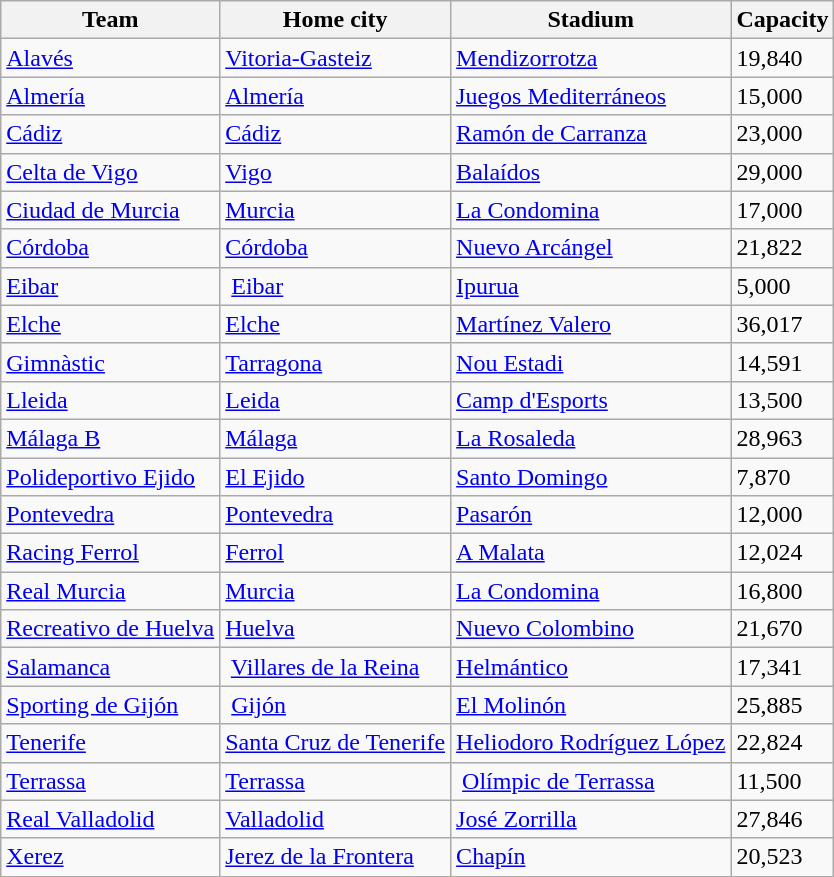<table class="wikitable sortable">
<tr>
<th>Team</th>
<th>Home city</th>
<th>Stadium</th>
<th>Capacity</th>
</tr>
<tr>
<td><a href='#'>Alavés</a></td>
<td><a href='#'>Vitoria-Gasteiz</a></td>
<td><a href='#'>Mendizorrotza</a></td>
<td>19,840</td>
</tr>
<tr>
<td><a href='#'>Almería</a></td>
<td><a href='#'>Almería</a></td>
<td><a href='#'>Juegos Mediterráneos</a></td>
<td>15,000</td>
</tr>
<tr>
<td><a href='#'>Cádiz</a></td>
<td><a href='#'>Cádiz</a></td>
<td><a href='#'>Ramón de Carranza</a></td>
<td>23,000</td>
</tr>
<tr>
<td><a href='#'>Celta de Vigo</a></td>
<td><a href='#'>Vigo</a></td>
<td><a href='#'>Balaídos</a></td>
<td>29,000</td>
</tr>
<tr>
<td><a href='#'>Ciudad de Murcia</a></td>
<td><a href='#'>Murcia</a></td>
<td><a href='#'>La Condomina</a></td>
<td>17,000</td>
</tr>
<tr>
<td><a href='#'>Córdoba</a></td>
<td><a href='#'>Córdoba</a></td>
<td><a href='#'>Nuevo Arcángel</a></td>
<td>21,822</td>
</tr>
<tr>
<td><a href='#'>Eibar</a></td>
<td> <a href='#'>Eibar</a></td>
<td><a href='#'>Ipurua</a></td>
<td>5,000</td>
</tr>
<tr>
<td><a href='#'>Elche</a></td>
<td><a href='#'>Elche</a></td>
<td><a href='#'>Martínez Valero</a></td>
<td>36,017</td>
</tr>
<tr>
<td><a href='#'>Gimnàstic</a></td>
<td><a href='#'>Tarragona</a></td>
<td><a href='#'>Nou Estadi</a></td>
<td>14,591</td>
</tr>
<tr>
<td><a href='#'>Lleida</a></td>
<td><a href='#'>Leida</a></td>
<td><a href='#'>Camp d'Esports</a></td>
<td>13,500</td>
</tr>
<tr>
<td><a href='#'>Málaga B</a></td>
<td><a href='#'>Málaga</a></td>
<td><a href='#'>La Rosaleda</a></td>
<td>28,963</td>
</tr>
<tr>
<td><a href='#'>Polideportivo Ejido</a></td>
<td><a href='#'>El Ejido</a></td>
<td><a href='#'>Santo Domingo</a></td>
<td>7,870</td>
</tr>
<tr>
<td><a href='#'>Pontevedra</a></td>
<td><a href='#'>Pontevedra</a></td>
<td><a href='#'>Pasarón</a></td>
<td>12,000</td>
</tr>
<tr>
<td><a href='#'>Racing Ferrol</a></td>
<td><a href='#'>Ferrol</a></td>
<td><a href='#'>A Malata</a></td>
<td>12,024</td>
</tr>
<tr>
<td><a href='#'>Real Murcia</a></td>
<td><a href='#'>Murcia</a></td>
<td><a href='#'>La Condomina</a></td>
<td>16,800</td>
</tr>
<tr>
<td><a href='#'>Recreativo de Huelva</a></td>
<td><a href='#'>Huelva</a></td>
<td><a href='#'>Nuevo Colombino</a></td>
<td>21,670</td>
</tr>
<tr>
<td><a href='#'>Salamanca</a></td>
<td> <a href='#'>Villares de la Reina</a></td>
<td><a href='#'>Helmántico</a></td>
<td>17,341</td>
</tr>
<tr>
<td><a href='#'>Sporting de Gijón</a></td>
<td> <a href='#'>Gijón</a></td>
<td><a href='#'>El Molinón</a></td>
<td>25,885</td>
</tr>
<tr>
<td><a href='#'>Tenerife</a></td>
<td><a href='#'>Santa Cruz de Tenerife</a></td>
<td><a href='#'>Heliodoro Rodríguez López</a></td>
<td>22,824</td>
</tr>
<tr>
<td><a href='#'>Terrassa</a></td>
<td><a href='#'>Terrassa</a></td>
<td> <a href='#'>Olímpic de Terrassa</a></td>
<td>11,500</td>
</tr>
<tr>
<td><a href='#'>Real Valladolid</a></td>
<td><a href='#'>Valladolid</a></td>
<td><a href='#'>José Zorrilla</a></td>
<td>27,846</td>
</tr>
<tr>
<td><a href='#'>Xerez</a></td>
<td><a href='#'>Jerez de la Frontera</a></td>
<td><a href='#'>Chapín</a></td>
<td>20,523</td>
</tr>
</table>
